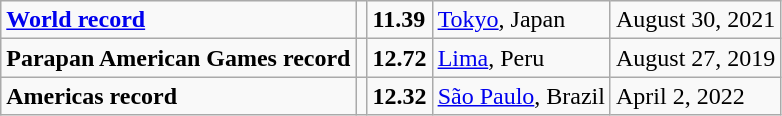<table class="wikitable">
<tr>
<td><strong><a href='#'>World record</a></strong></td>
<td></td>
<td><strong>11.39</strong></td>
<td><a href='#'>Tokyo</a>, Japan</td>
<td>August 30, 2021</td>
</tr>
<tr>
<td><strong>Parapan American Games record</strong></td>
<td></td>
<td><strong>12.72</strong></td>
<td><a href='#'>Lima</a>, Peru</td>
<td>August 27, 2019</td>
</tr>
<tr>
<td><strong>Americas record</strong></td>
<td></td>
<td><strong>12.32</strong></td>
<td><a href='#'>São Paulo</a>, Brazil</td>
<td>April 2, 2022</td>
</tr>
</table>
